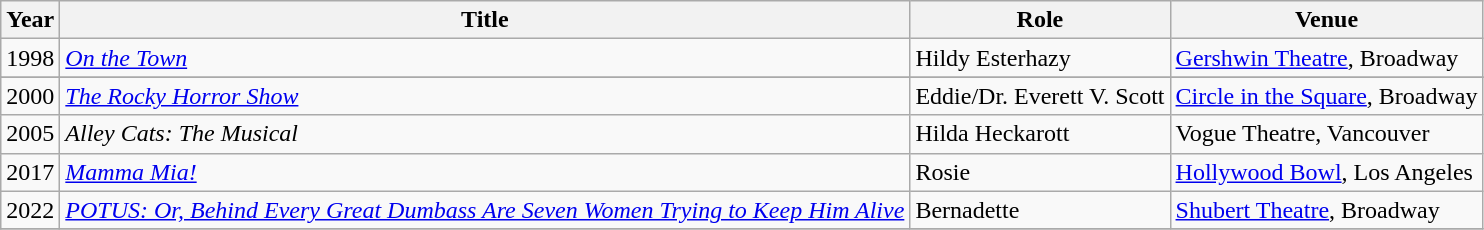<table class="wikitable unsortable">
<tr>
<th>Year</th>
<th>Title</th>
<th>Role</th>
<th class="unsortable">Venue</th>
</tr>
<tr>
<td>1998</td>
<td><em><a href='#'>On the Town</a></em></td>
<td>Hildy Esterhazy</td>
<td><a href='#'>Gershwin Theatre</a>, Broadway</td>
</tr>
<tr>
</tr>
<tr>
<td>2000</td>
<td><em><a href='#'>The Rocky Horror Show</a></em></td>
<td>Eddie/Dr. Everett V. Scott</td>
<td><a href='#'>Circle in the Square</a>, Broadway</td>
</tr>
<tr>
<td>2005</td>
<td><em>Alley Cats: The Musical</em></td>
<td>Hilda Heckarott</td>
<td>Vogue Theatre, Vancouver</td>
</tr>
<tr>
<td>2017</td>
<td><em><a href='#'>Mamma Mia!</a></em></td>
<td>Rosie</td>
<td><a href='#'>Hollywood Bowl</a>, Los Angeles</td>
</tr>
<tr>
<td>2022</td>
<td><em><a href='#'>POTUS: Or, Behind Every Great Dumbass Are Seven Women Trying to Keep Him Alive</a></em></td>
<td>Bernadette</td>
<td><a href='#'>Shubert Theatre</a>, Broadway</td>
</tr>
<tr>
</tr>
</table>
